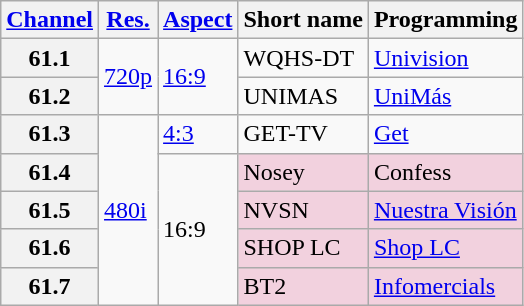<table class="wikitable">
<tr>
<th scope = "col"><a href='#'>Channel</a></th>
<th scope = "col"><a href='#'>Res.</a></th>
<th scope = "col"><a href='#'>Aspect</a></th>
<th scope = "col">Short name</th>
<th scope = "col">Programming</th>
</tr>
<tr>
<th scope = "row">61.1</th>
<td rowspan=2><a href='#'>720p</a></td>
<td rowspan=2><a href='#'>16:9</a></td>
<td>WQHS-DT</td>
<td><a href='#'>Univision</a></td>
</tr>
<tr>
<th scope = "row">61.2</th>
<td>UNIMAS</td>
<td><a href='#'>UniMás</a></td>
</tr>
<tr>
<th scope = "row">61.3</th>
<td rowspan=5><a href='#'>480i</a></td>
<td><a href='#'>4:3</a></td>
<td>GET-TV</td>
<td><a href='#'>Get</a></td>
</tr>
<tr>
<th scope = "row">61.4</th>
<td rowspan=4>16:9</td>
<td style="background-color: #f2d1de;">Nosey</td>
<td style="background-color: #f2d1de;">Confess </td>
</tr>
<tr>
<th scope = "row">61.5</th>
<td style="background-color: #f2d1de;">NVSN</td>
<td style="background-color: #f2d1de;"><a href='#'>Nuestra Visión</a> </td>
</tr>
<tr>
<th scope = "row">61.6</th>
<td style="background-color: #f2d1de;">SHOP LC</td>
<td style="background-color: #f2d1de;"><a href='#'>Shop LC</a> </td>
</tr>
<tr>
<th scope = "row">61.7</th>
<td style="background-color: #f2d1de;">BT2</td>
<td style="background-color: #f2d1de;"><a href='#'>Infomercials</a> </td>
</tr>
</table>
